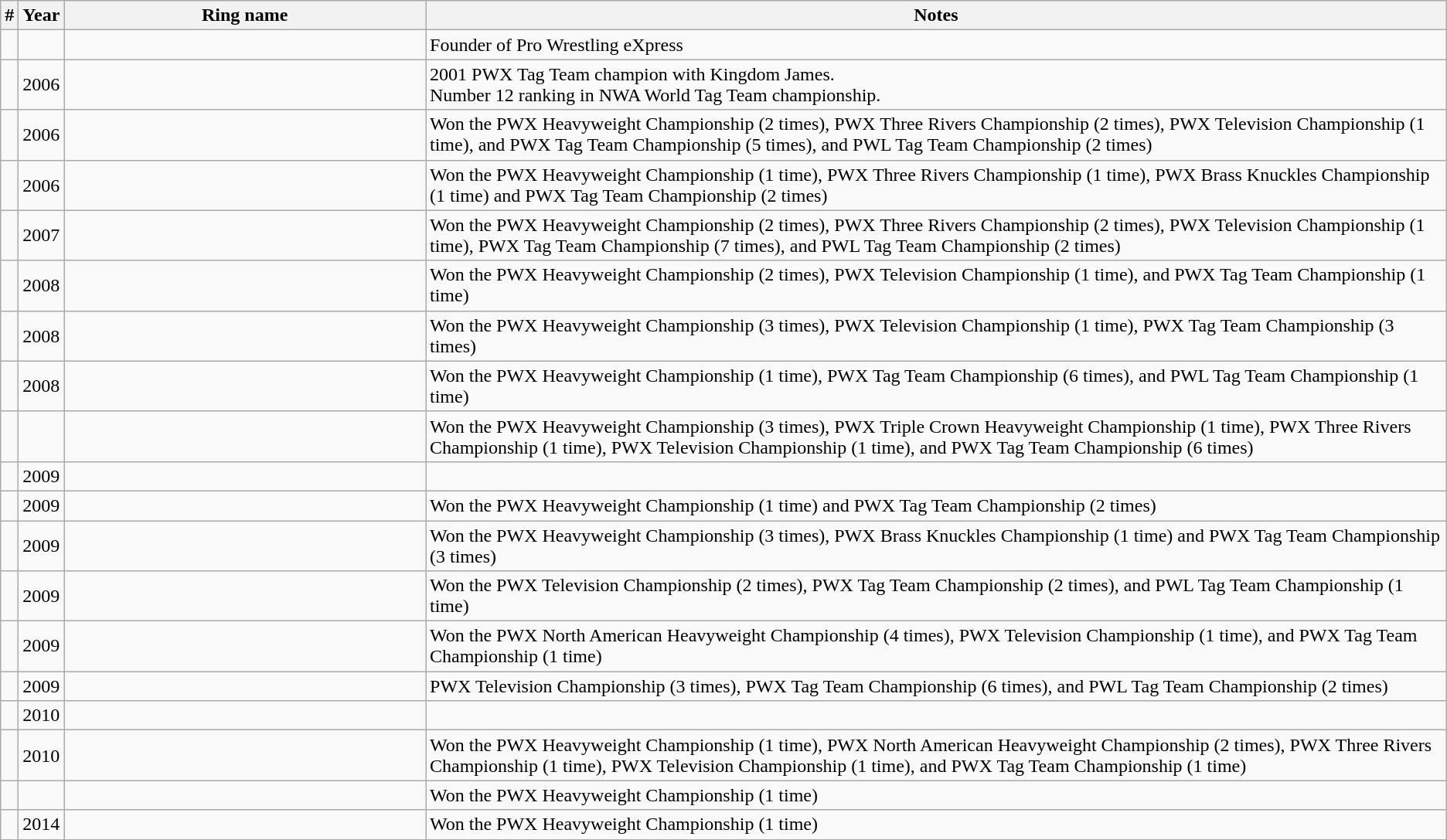<table class="wikitable sortable" style="font-size: 100%">
<tr>
<th width="1%">#</th>
<th width="1%"><strong>Year</strong></th>
<th width="25%"><strong>Ring name</strong><br></th>
<th class="unsortable"><strong>Notes</strong></th>
</tr>
<tr>
<td></td>
<td></td>
<td></td>
<td>Founder of Pro Wrestling eXpress</td>
</tr>
<tr>
<td></td>
<td>2006</td>
<td></td>
<td>2001 PWX Tag Team champion with Kingdom James.<br>Number 12 ranking in NWA World Tag Team championship.</td>
</tr>
<tr>
<td></td>
<td>2006</td>
<td></td>
<td>Won the PWX Heavyweight Championship (2 times), PWX Three Rivers Championship (2 times), PWX Television Championship (1 time), and PWX Tag Team Championship (5 times), and PWL Tag Team Championship (2 times)</td>
</tr>
<tr>
<td></td>
<td>2006 </td>
<td><br></td>
<td>Won the PWX Heavyweight Championship (1 time), PWX Three Rivers Championship (1 time), PWX Brass Knuckles Championship (1 time) and PWX Tag Team Championship (2 times)</td>
</tr>
<tr>
<td></td>
<td>2007</td>
<td><br></td>
<td>Won the PWX Heavyweight Championship (2 times), PWX Three Rivers Championship (2 times), PWX Television Championship (1 time), PWX Tag Team Championship (7 times), and PWL Tag Team Championship (2 times)</td>
</tr>
<tr>
<td></td>
<td>2008 </td>
<td><br></td>
<td>Won the PWX Heavyweight Championship (2 times), PWX Television Championship (1 time), and PWX Tag Team Championship (1 time)</td>
</tr>
<tr>
<td></td>
<td>2008 </td>
<td></td>
<td>Won the PWX Heavyweight Championship (3 times), PWX Television Championship (1 time), PWX Tag Team Championship (3 times)</td>
</tr>
<tr>
<td></td>
<td>2008 </td>
<td><br></td>
<td>Won the PWX Heavyweight Championship (1 time), PWX Tag Team Championship (6 times), and PWL Tag Team Championship (1 time)</td>
</tr>
<tr>
<td></td>
<td></td>
<td><br></td>
<td>Won the PWX Heavyweight Championship (3 times), PWX Triple Crown Heavyweight Championship (1 time), PWX Three Rivers Championship (1 time), PWX Television Championship (1 time), and PWX Tag Team Championship (6 times)</td>
</tr>
<tr>
<td></td>
<td>2009 </td>
<td></td>
<td></td>
</tr>
<tr>
<td></td>
<td>2009 </td>
<td><br></td>
<td>Won the PWX Heavyweight Championship (1 time) and PWX Tag Team Championship (2 times)</td>
</tr>
<tr>
<td></td>
<td>2009 </td>
<td><br></td>
<td>Won the PWX Heavyweight Championship (3 times), PWX Brass Knuckles Championship (1 time) and PWX Tag Team Championship (3 times)</td>
</tr>
<tr>
<td></td>
<td>2009 </td>
<td><br></td>
<td>Won the PWX Television Championship (2 times), PWX Tag Team Championship (2 times), and PWL Tag Team Championship (1 time)</td>
</tr>
<tr>
<td></td>
<td>2009 </td>
<td><br></td>
<td>Won the PWX North American Heavyweight Championship (4 times), PWX Television Championship (1 time), and PWX Tag Team Championship (1 time)</td>
</tr>
<tr>
<td></td>
<td>2009</td>
<td><br></td>
<td>PWX Television Championship (3 times), PWX Tag Team Championship (6 times), and PWL Tag Team Championship (2 times)</td>
</tr>
<tr>
<td></td>
<td>2010 </td>
<td></td>
<td></td>
</tr>
<tr>
<td></td>
<td>2010 </td>
<td></td>
<td>Won the PWX Heavyweight Championship (1 time), PWX North American Heavyweight Championship (2 times), PWX Three Rivers Championship (1 time), PWX Television Championship (1 time), and PWX Tag Team Championship (1 time)</td>
</tr>
<tr>
<td></td>
<td></td>
<td><br></td>
<td>Won the PWX Heavyweight Championship (1 time)</td>
</tr>
<tr>
<td></td>
<td>2014</td>
<td><br></td>
<td>Won the PWX Heavyweight Championship (1 time)</td>
</tr>
</table>
